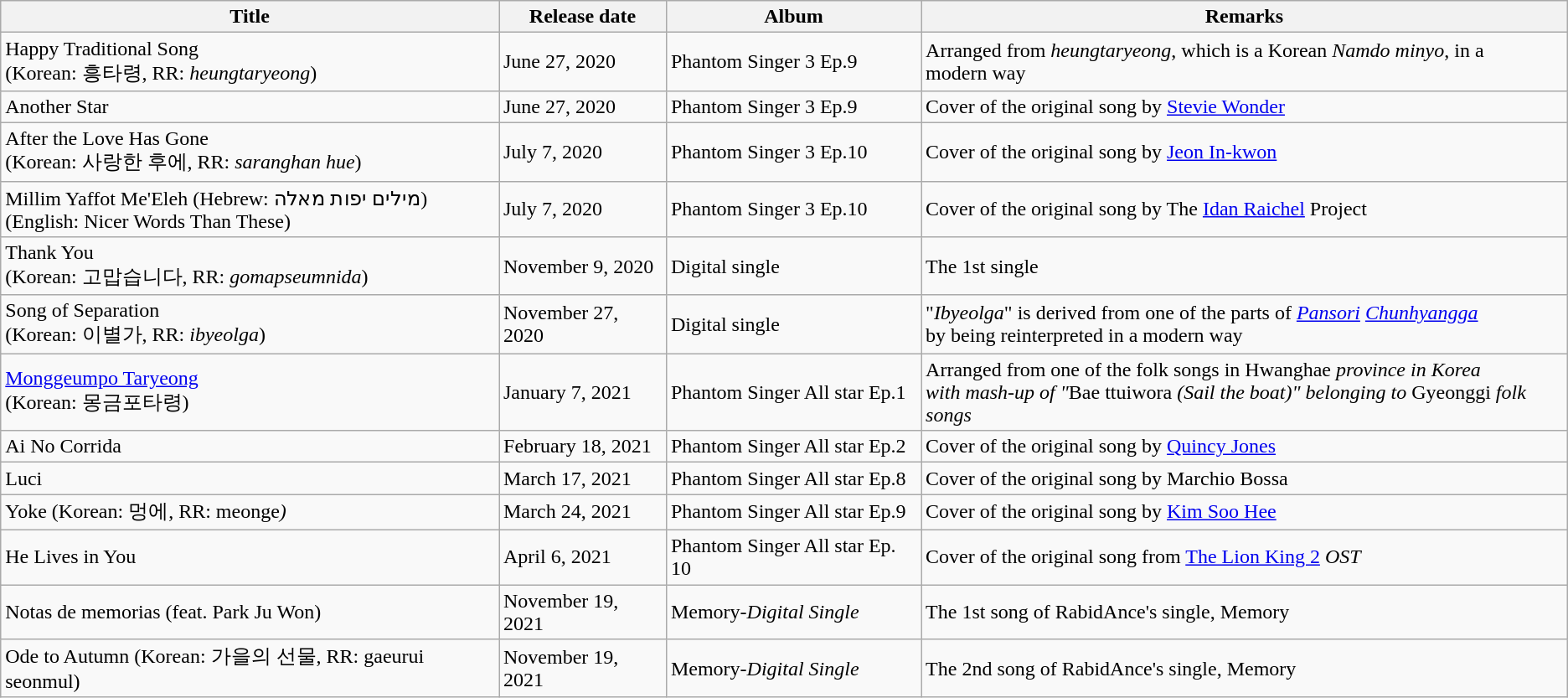<table class="wikitable">
<tr>
<th>Title</th>
<th>Release date</th>
<th>Album</th>
<th>Remarks</th>
</tr>
<tr>
<td>Happy Traditional Song<br>(Korean: 흥타령, RR: <em>heungtaryeong</em>)</td>
<td>June 27, 2020</td>
<td>Phantom Singer 3 Ep.9</td>
<td>Arranged from <em>heungtaryeong</em>, which is a Korean <em>Namdo minyo</em>, in a<br>modern way</td>
</tr>
<tr>
<td>Another Star</td>
<td>June 27, 2020</td>
<td>Phantom Singer 3 Ep.9</td>
<td>Cover of the original song by <a href='#'>Stevie Wonder</a></td>
</tr>
<tr>
<td>After the Love Has Gone<br>(Korean: 사랑한 후에, RR: <em>saranghan hue</em>)</td>
<td>July 7, 2020</td>
<td>Phantom Singer 3 Ep.10</td>
<td>Cover of the original song by <a href='#'>Jeon In-kwon</a></td>
</tr>
<tr>
<td>Millim Yaffot Me'Eleh (Hebrew: מילים יפות מאלה)<br>(English: Nicer Words Than These)</td>
<td>July 7, 2020</td>
<td>Phantom Singer 3 Ep.10</td>
<td>Cover of the original song by The <a href='#'>Idan Raichel</a> Project</td>
</tr>
<tr>
<td>Thank You<br>(Korean: 고맙습니다, RR: <em>gomapseumnida</em>)</td>
<td>November 9, 2020</td>
<td>Digital single</td>
<td>The 1st single</td>
</tr>
<tr>
<td>Song of Separation<br>(Korean: 이별가, RR: <em>ibyeolga</em>)</td>
<td>November 27, 2020</td>
<td>Digital single</td>
<td>"<em>Ibyeolga</em>" is derived from one of the parts of <em><a href='#'>Pansori</a></em> <em><a href='#'>Chunhyangga</a></em><br>by being reinterpreted in a modern way</td>
</tr>
<tr>
<td><a href='#'>Monggeumpo Taryeong</a><br>(Korean: 몽금포타령)<em></td>
<td>January 7, 2021</td>
<td>Phantom Singer All star Ep.1</td>
<td>Arranged from one of the folk songs in </em>Hwanghae<em> province in Korea<br>with mash-up of "</em>Bae ttuiwora<em> (Sail the boat)" belonging to </em>Gyeonggi<em> folk songs</td>
</tr>
<tr>
<td>Ai No Corrida</td>
<td>February 18, 2021</td>
<td>Phantom Singer All star Ep.2</td>
<td>Cover of the original song by <a href='#'>Quincy Jones</a></td>
</tr>
<tr>
<td>Luci</td>
<td>March 17, 2021</td>
<td>Phantom Singer All star Ep.8</td>
<td>Cover of the original song by Marchio Bossa</td>
</tr>
<tr>
<td>Yoke (Korean: 멍에, RR: </em>meonge<em>)</td>
<td>March 24, 2021</td>
<td>Phantom Singer All star Ep.9</td>
<td>Cover of the original song by <a href='#'>Kim Soo Hee</a></td>
</tr>
<tr>
<td>He Lives in You</td>
<td>April 6, 2021</td>
<td>Phantom Singer All star Ep. 10</td>
<td>Cover of the original song from <a href='#'></em>The Lion King 2<em></a> OST</td>
</tr>
<tr>
<td>Notas de memorias (feat. Park Ju Won)</td>
<td>November 19, 2021</td>
<td></em>Memory<em>-Digital Single</td>
<td>The 1st song of RabidAnce's single, </em>Memory<em></td>
</tr>
<tr>
<td>Ode to Autumn (Korean: 가을의 선물, RR: </em>gaeurui seonmul)<em></td>
<td>November 19, 2021</td>
<td></em>Memory<em>-Digital Single</td>
<td>The 2nd song of RabidAnce's single, </em>Memory<em></td>
</tr>
</table>
